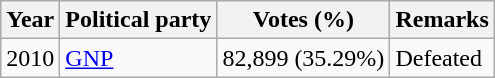<table class="wikitable">
<tr>
<th>Year</th>
<th>Political party</th>
<th>Votes (%)</th>
<th>Remarks</th>
</tr>
<tr>
<td>2010</td>
<td><a href='#'>GNP</a></td>
<td>82,899 (35.29%)</td>
<td>Defeated</td>
</tr>
</table>
